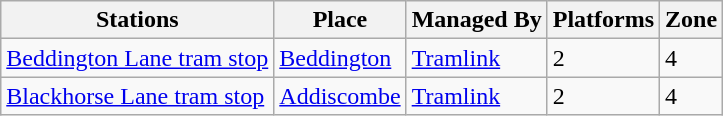<table class="wikitable">
<tr>
<th>Stations</th>
<th>Place</th>
<th>Managed By</th>
<th>Platforms</th>
<th>Zone</th>
</tr>
<tr>
<td><a href='#'>Beddington Lane tram stop</a></td>
<td><a href='#'>Beddington</a></td>
<td><a href='#'>Tramlink</a></td>
<td>2</td>
<td>4</td>
</tr>
<tr>
<td><a href='#'>Blackhorse Lane tram stop</a></td>
<td><a href='#'>Addiscombe</a></td>
<td><a href='#'>Tramlink</a></td>
<td>2</td>
<td>4</td>
</tr>
</table>
